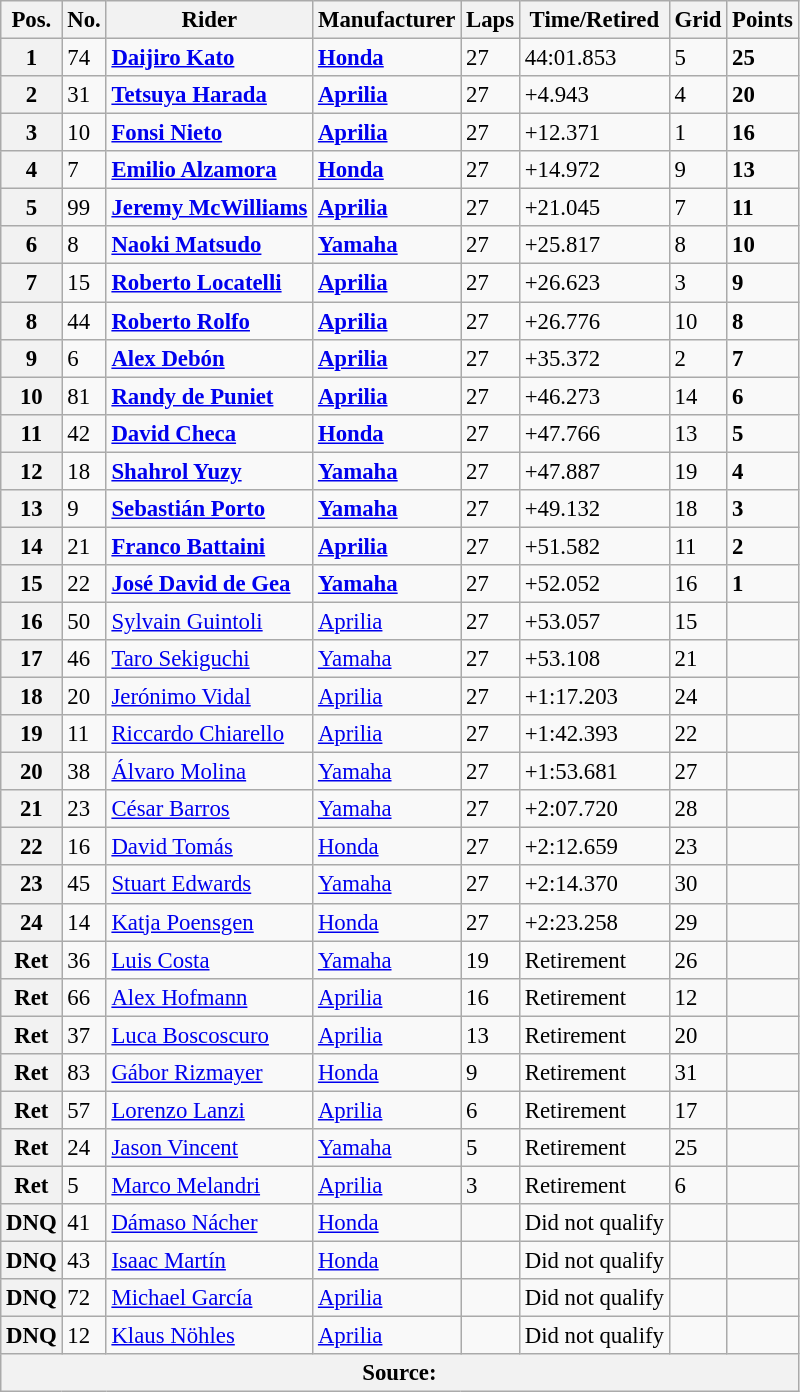<table class="wikitable" style="font-size: 95%;">
<tr>
<th>Pos.</th>
<th>No.</th>
<th>Rider</th>
<th>Manufacturer</th>
<th>Laps</th>
<th>Time/Retired</th>
<th>Grid</th>
<th>Points</th>
</tr>
<tr>
<th>1</th>
<td>74</td>
<td> <strong><a href='#'>Daijiro Kato</a></strong></td>
<td><strong><a href='#'>Honda</a></strong></td>
<td>27</td>
<td>44:01.853</td>
<td>5</td>
<td><strong>25</strong></td>
</tr>
<tr>
<th>2</th>
<td>31</td>
<td> <strong><a href='#'>Tetsuya Harada</a></strong></td>
<td><strong><a href='#'>Aprilia</a></strong></td>
<td>27</td>
<td>+4.943</td>
<td>4</td>
<td><strong>20</strong></td>
</tr>
<tr>
<th>3</th>
<td>10</td>
<td> <strong><a href='#'>Fonsi Nieto</a></strong></td>
<td><strong><a href='#'>Aprilia</a></strong></td>
<td>27</td>
<td>+12.371</td>
<td>1</td>
<td><strong>16</strong></td>
</tr>
<tr>
<th>4</th>
<td>7</td>
<td> <strong><a href='#'>Emilio Alzamora</a></strong></td>
<td><strong><a href='#'>Honda</a></strong></td>
<td>27</td>
<td>+14.972</td>
<td>9</td>
<td><strong>13</strong></td>
</tr>
<tr>
<th>5</th>
<td>99</td>
<td> <strong><a href='#'>Jeremy McWilliams</a></strong></td>
<td><strong><a href='#'>Aprilia</a></strong></td>
<td>27</td>
<td>+21.045</td>
<td>7</td>
<td><strong>11</strong></td>
</tr>
<tr>
<th>6</th>
<td>8</td>
<td> <strong><a href='#'>Naoki Matsudo</a></strong></td>
<td><strong><a href='#'>Yamaha</a></strong></td>
<td>27</td>
<td>+25.817</td>
<td>8</td>
<td><strong>10</strong></td>
</tr>
<tr>
<th>7</th>
<td>15</td>
<td> <strong><a href='#'>Roberto Locatelli</a></strong></td>
<td><strong><a href='#'>Aprilia</a></strong></td>
<td>27</td>
<td>+26.623</td>
<td>3</td>
<td><strong>9</strong></td>
</tr>
<tr>
<th>8</th>
<td>44</td>
<td> <strong><a href='#'>Roberto Rolfo</a></strong></td>
<td><strong><a href='#'>Aprilia</a></strong></td>
<td>27</td>
<td>+26.776</td>
<td>10</td>
<td><strong>8</strong></td>
</tr>
<tr>
<th>9</th>
<td>6</td>
<td> <strong><a href='#'>Alex Debón</a></strong></td>
<td><strong><a href='#'>Aprilia</a></strong></td>
<td>27</td>
<td>+35.372</td>
<td>2</td>
<td><strong>7</strong></td>
</tr>
<tr>
<th>10</th>
<td>81</td>
<td> <strong><a href='#'>Randy de Puniet</a></strong></td>
<td><strong><a href='#'>Aprilia</a></strong></td>
<td>27</td>
<td>+46.273</td>
<td>14</td>
<td><strong>6</strong></td>
</tr>
<tr>
<th>11</th>
<td>42</td>
<td> <strong><a href='#'>David Checa</a></strong></td>
<td><strong><a href='#'>Honda</a></strong></td>
<td>27</td>
<td>+47.766</td>
<td>13</td>
<td><strong>5</strong></td>
</tr>
<tr>
<th>12</th>
<td>18</td>
<td> <strong><a href='#'>Shahrol Yuzy</a></strong></td>
<td><strong><a href='#'>Yamaha</a></strong></td>
<td>27</td>
<td>+47.887</td>
<td>19</td>
<td><strong>4</strong></td>
</tr>
<tr>
<th>13</th>
<td>9</td>
<td> <strong><a href='#'>Sebastián Porto</a></strong></td>
<td><strong><a href='#'>Yamaha</a></strong></td>
<td>27</td>
<td>+49.132</td>
<td>18</td>
<td><strong>3</strong></td>
</tr>
<tr>
<th>14</th>
<td>21</td>
<td> <strong><a href='#'>Franco Battaini</a></strong></td>
<td><strong><a href='#'>Aprilia</a></strong></td>
<td>27</td>
<td>+51.582</td>
<td>11</td>
<td><strong>2</strong></td>
</tr>
<tr>
<th>15</th>
<td>22</td>
<td> <strong><a href='#'>José David de Gea</a></strong></td>
<td><strong><a href='#'>Yamaha</a></strong></td>
<td>27</td>
<td>+52.052</td>
<td>16</td>
<td><strong>1</strong></td>
</tr>
<tr>
<th>16</th>
<td>50</td>
<td> <a href='#'>Sylvain Guintoli</a></td>
<td><a href='#'>Aprilia</a></td>
<td>27</td>
<td>+53.057</td>
<td>15</td>
<td></td>
</tr>
<tr>
<th>17</th>
<td>46</td>
<td> <a href='#'>Taro Sekiguchi</a></td>
<td><a href='#'>Yamaha</a></td>
<td>27</td>
<td>+53.108</td>
<td>21</td>
<td></td>
</tr>
<tr>
<th>18</th>
<td>20</td>
<td> <a href='#'>Jerónimo Vidal</a></td>
<td><a href='#'>Aprilia</a></td>
<td>27</td>
<td>+1:17.203</td>
<td>24</td>
<td></td>
</tr>
<tr>
<th>19</th>
<td>11</td>
<td> <a href='#'>Riccardo Chiarello</a></td>
<td><a href='#'>Aprilia</a></td>
<td>27</td>
<td>+1:42.393</td>
<td>22</td>
<td></td>
</tr>
<tr>
<th>20</th>
<td>38</td>
<td> <a href='#'>Álvaro Molina</a></td>
<td><a href='#'>Yamaha</a></td>
<td>27</td>
<td>+1:53.681</td>
<td>27</td>
<td></td>
</tr>
<tr>
<th>21</th>
<td>23</td>
<td> <a href='#'>César Barros</a></td>
<td><a href='#'>Yamaha</a></td>
<td>27</td>
<td>+2:07.720</td>
<td>28</td>
<td></td>
</tr>
<tr>
<th>22</th>
<td>16</td>
<td> <a href='#'>David Tomás</a></td>
<td><a href='#'>Honda</a></td>
<td>27</td>
<td>+2:12.659</td>
<td>23</td>
<td></td>
</tr>
<tr>
<th>23</th>
<td>45</td>
<td> <a href='#'>Stuart Edwards</a></td>
<td><a href='#'>Yamaha</a></td>
<td>27</td>
<td>+2:14.370</td>
<td>30</td>
<td></td>
</tr>
<tr>
<th>24</th>
<td>14</td>
<td> <a href='#'>Katja Poensgen</a></td>
<td><a href='#'>Honda</a></td>
<td>27</td>
<td>+2:23.258</td>
<td>29</td>
<td></td>
</tr>
<tr>
<th>Ret</th>
<td>36</td>
<td> <a href='#'>Luis Costa</a></td>
<td><a href='#'>Yamaha</a></td>
<td>19</td>
<td>Retirement</td>
<td>26</td>
<td></td>
</tr>
<tr>
<th>Ret</th>
<td>66</td>
<td> <a href='#'>Alex Hofmann</a></td>
<td><a href='#'>Aprilia</a></td>
<td>16</td>
<td>Retirement</td>
<td>12</td>
<td></td>
</tr>
<tr>
<th>Ret</th>
<td>37</td>
<td> <a href='#'>Luca Boscoscuro</a></td>
<td><a href='#'>Aprilia</a></td>
<td>13</td>
<td>Retirement</td>
<td>20</td>
<td></td>
</tr>
<tr>
<th>Ret</th>
<td>83</td>
<td> <a href='#'>Gábor Rizmayer</a></td>
<td><a href='#'>Honda</a></td>
<td>9</td>
<td>Retirement</td>
<td>31</td>
<td></td>
</tr>
<tr>
<th>Ret</th>
<td>57</td>
<td> <a href='#'>Lorenzo Lanzi</a></td>
<td><a href='#'>Aprilia</a></td>
<td>6</td>
<td>Retirement</td>
<td>17</td>
<td></td>
</tr>
<tr>
<th>Ret</th>
<td>24</td>
<td> <a href='#'>Jason Vincent</a></td>
<td><a href='#'>Yamaha</a></td>
<td>5</td>
<td>Retirement</td>
<td>25</td>
<td></td>
</tr>
<tr>
<th>Ret</th>
<td>5</td>
<td> <a href='#'>Marco Melandri</a></td>
<td><a href='#'>Aprilia</a></td>
<td>3</td>
<td>Retirement</td>
<td>6</td>
<td></td>
</tr>
<tr>
<th>DNQ</th>
<td>41</td>
<td> <a href='#'>Dámaso Nácher</a></td>
<td><a href='#'>Honda</a></td>
<td></td>
<td>Did not qualify</td>
<td></td>
<td></td>
</tr>
<tr>
<th>DNQ</th>
<td>43</td>
<td> <a href='#'>Isaac Martín</a></td>
<td><a href='#'>Honda</a></td>
<td></td>
<td>Did not qualify</td>
<td></td>
<td></td>
</tr>
<tr>
<th>DNQ</th>
<td>72</td>
<td> <a href='#'>Michael García</a></td>
<td><a href='#'>Aprilia</a></td>
<td></td>
<td>Did not qualify</td>
<td></td>
<td></td>
</tr>
<tr>
<th>DNQ</th>
<td>12</td>
<td> <a href='#'>Klaus Nöhles</a></td>
<td><a href='#'>Aprilia</a></td>
<td></td>
<td>Did not qualify</td>
<td></td>
<td></td>
</tr>
<tr>
<th colspan=8>Source: </th>
</tr>
</table>
